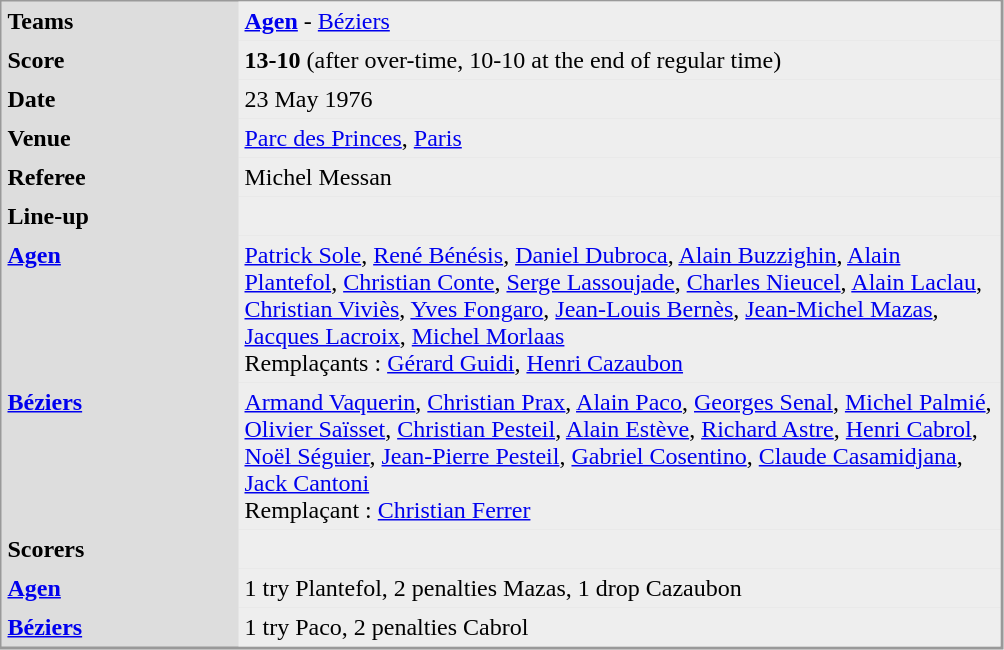<table align="left" cellpadding="4" cellspacing="0"  style="margin: 0 0 0 0; border: 1px solid #999; border-right-width: 2px; border-bottom-width: 2px; background-color: #DDDDDD">
<tr>
<td width="150" valign="top"><strong>Teams</strong></td>
<td width="500" bgcolor=#EEEEEE><strong><a href='#'>Agen</a> </strong> - <a href='#'>Béziers</a></td>
</tr>
<tr>
<td valign="top"><strong>Score</strong></td>
<td bgcolor=#EEEEEE><strong>13-10</strong> (after over-time, 10-10 at the end of regular time)</td>
</tr>
<tr>
<td valign="top"><strong>Date</strong></td>
<td bgcolor=#EEEEEE>23 May 1976</td>
</tr>
<tr>
<td valign="top"><strong>Venue</strong></td>
<td bgcolor=#EEEEEE><a href='#'>Parc des Princes</a>, <a href='#'>Paris</a></td>
</tr>
<tr>
<td valign="top"><strong>Referee</strong></td>
<td bgcolor=#EEEEEE>Michel Messan</td>
</tr>
<tr>
<td valign="top"><strong>Line-up</strong></td>
<td bgcolor=#EEEEEE></td>
</tr>
<tr>
<td valign="top"><strong> <a href='#'>Agen</a> </strong></td>
<td bgcolor=#EEEEEE><a href='#'>Patrick Sole</a>, <a href='#'>René Bénésis</a>, <a href='#'>Daniel Dubroca</a>, <a href='#'>Alain Buzzighin</a>, <a href='#'>Alain Plantefol</a>, <a href='#'>Christian Conte</a>, <a href='#'>Serge Lassoujade</a>, <a href='#'>Charles Nieucel</a>, <a href='#'>Alain Laclau</a>, <a href='#'>Christian Viviès</a>, <a href='#'>Yves Fongaro</a>, <a href='#'>Jean-Louis Bernès</a>, <a href='#'>Jean-Michel Mazas</a>, <a href='#'>Jacques Lacroix</a>, <a href='#'>Michel Morlaas</a> <br>Remplaçants :  <a href='#'>Gérard Guidi</a>, <a href='#'>Henri Cazaubon</a></td>
</tr>
<tr>
<td valign="top"><strong> <a href='#'>Béziers</a> </strong></td>
<td bgcolor=#EEEEEE><a href='#'>Armand Vaquerin</a>, <a href='#'>Christian Prax</a>, <a href='#'>Alain Paco</a>, <a href='#'>Georges Senal</a>, <a href='#'>Michel Palmié</a>, <a href='#'>Olivier Saïsset</a>, <a href='#'>Christian Pesteil</a>, <a href='#'>Alain Estève</a>, <a href='#'>Richard Astre</a>, <a href='#'>Henri Cabrol</a>, <a href='#'>Noël Séguier</a>, <a href='#'>Jean-Pierre Pesteil</a>, <a href='#'>Gabriel Cosentino</a>, <a href='#'>Claude Casamidjana</a>, <a href='#'>Jack Cantoni</a><br>Remplaçant : <a href='#'>Christian Ferrer</a></td>
</tr>
<tr>
<td valign="top"><strong>Scorers</strong></td>
<td bgcolor=#EEEEEE></td>
</tr>
<tr>
<td valign="top"><strong> <a href='#'>Agen</a> </strong></td>
<td bgcolor=#EEEEEE>1 try Plantefol, 2 penalties  Mazas, 1 drop Cazaubon</td>
</tr>
<tr>
<td valign="top"><strong><a href='#'>Béziers</a></strong></td>
<td bgcolor=#EEEEEE>1 try Paco, 2 penalties  Cabrol</td>
</tr>
</table>
